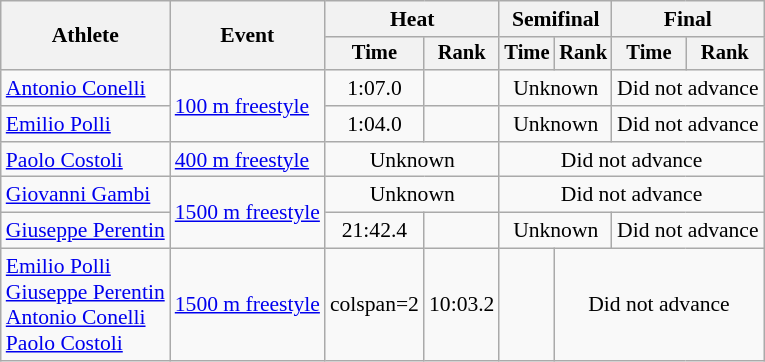<table class=wikitable style="font-size:90%;">
<tr>
<th rowspan=2>Athlete</th>
<th rowspan=2>Event</th>
<th colspan=2>Heat</th>
<th colspan=2>Semifinal</th>
<th colspan=2>Final</th>
</tr>
<tr style="font-size:95%">
<th>Time</th>
<th>Rank</th>
<th>Time</th>
<th>Rank</th>
<th>Time</th>
<th>Rank</th>
</tr>
<tr align=center>
<td align=left><a href='#'>Antonio Conelli</a></td>
<td rowspan=2 align=left><a href='#'>100 m freestyle</a></td>
<td>1:07.0</td>
<td></td>
<td colspan=2>Unknown</td>
<td colspan=2>Did not advance</td>
</tr>
<tr align=center>
<td align=left><a href='#'>Emilio Polli</a></td>
<td>1:04.0</td>
<td></td>
<td colspan=2>Unknown</td>
<td colspan=2>Did not advance</td>
</tr>
<tr align=center>
<td align=left><a href='#'>Paolo Costoli</a></td>
<td align=left><a href='#'>400 m freestyle</a></td>
<td colspan=2>Unknown</td>
<td colspan=4>Did not advance</td>
</tr>
<tr align=center>
<td align=left><a href='#'>Giovanni Gambi</a></td>
<td rowspan=2 align=left><a href='#'>1500 m freestyle</a></td>
<td colspan=2>Unknown</td>
<td colspan=4>Did not advance</td>
</tr>
<tr align=center>
<td align=left><a href='#'>Giuseppe Perentin</a></td>
<td>21:42.4</td>
<td></td>
<td colspan=2>Unknown</td>
<td colspan=4>Did not advance</td>
</tr>
<tr align=center>
<td align=left><a href='#'>Emilio Polli</a><br><a href='#'>Giuseppe Perentin</a><br><a href='#'>Antonio Conelli</a><br><a href='#'>Paolo Costoli</a></td>
<td rowspan=2 align=left><a href='#'>1500 m freestyle</a></td>
<td>colspan=2 </td>
<td>10:03.2</td>
<td></td>
<td colspan=4>Did not advance</td>
</tr>
</table>
